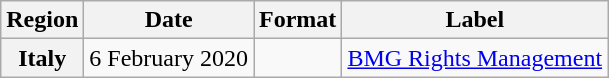<table class="wikitable plainrowheaders" style="text-align:center">
<tr>
<th>Region</th>
<th>Date</th>
<th>Format</th>
<th>Label</th>
</tr>
<tr>
<th scope="row">Italy</th>
<td>6 February 2020</td>
<td></td>
<td><a href='#'>BMG Rights Management</a></td>
</tr>
</table>
